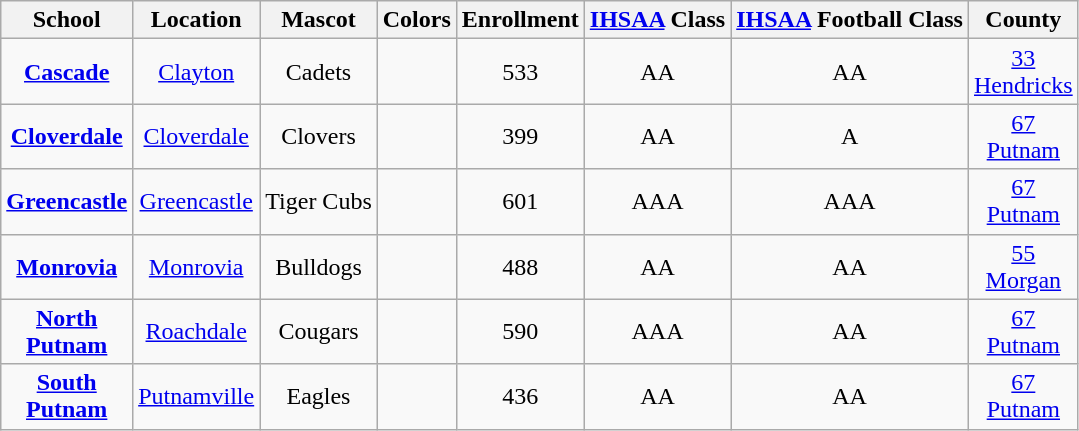<table class="wikitable" style="text-align:center;">
<tr (Merged with the Western Indiana Conference.)>
<th>School</th>
<th>Location</th>
<th>Mascot</th>
<th>Colors</th>
<th>Enrollment</th>
<th><a href='#'>IHSAA</a> Class</th>
<th><a href='#'>IHSAA</a> Football Class</th>
<th>County</th>
</tr>
<tr>
<td><strong><a href='#'>Cascade</a></strong></td>
<td><a href='#'>Clayton</a></td>
<td>Cadets</td>
<td> </td>
<td>533</td>
<td>AA</td>
<td>AA</td>
<td><a href='#'>33 <br> Hendricks</a></td>
</tr>
<tr>
<td><strong><a href='#'>Cloverdale</a></strong></td>
<td><a href='#'>Cloverdale</a></td>
<td>Clovers</td>
<td> </td>
<td>399</td>
<td>AA</td>
<td>A</td>
<td><a href='#'>67 <br> Putnam</a></td>
</tr>
<tr>
<td><strong><a href='#'>Greencastle</a></strong></td>
<td><a href='#'>Greencastle</a></td>
<td>Tiger Cubs</td>
<td> </td>
<td>601</td>
<td>AAA</td>
<td>AAA</td>
<td><a href='#'>67 <br> Putnam</a></td>
</tr>
<tr>
<td><strong><a href='#'>Monrovia</a></strong></td>
<td><a href='#'>Monrovia</a></td>
<td>Bulldogs</td>
<td> </td>
<td>488</td>
<td>AA</td>
<td>AA</td>
<td><a href='#'>55 <br> Morgan</a></td>
</tr>
<tr>
<td><strong><a href='#'>North <br> Putnam</a></strong></td>
<td><a href='#'>Roachdale</a></td>
<td>Cougars</td>
<td> </td>
<td>590</td>
<td>AAA</td>
<td>AA</td>
<td><a href='#'>67 <br> Putnam</a></td>
</tr>
<tr>
<td><strong><a href='#'>South <br> Putnam</a></strong></td>
<td><a href='#'>Putnamville</a></td>
<td>Eagles</td>
<td>  </td>
<td>436</td>
<td>AA</td>
<td>AA</td>
<td><a href='#'>67 <br> Putnam</a></td>
</tr>
</table>
